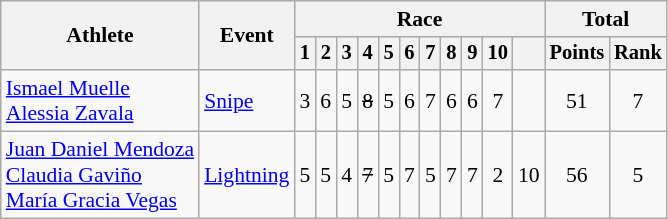<table class=wikitable style=font-size:90%;text-align:center>
<tr>
<th rowspan=2>Athlete</th>
<th rowspan=2>Event</th>
<th colspan=11>Race</th>
<th colspan=2>Total</th>
</tr>
<tr style=font-size:95%>
<th>1</th>
<th>2</th>
<th>3</th>
<th>4</th>
<th>5</th>
<th>6</th>
<th>7</th>
<th>8</th>
<th>9</th>
<th>10</th>
<th></th>
<th>Points</th>
<th>Rank</th>
</tr>
<tr>
<td align=left><a href='#'>Ismael Muelle⁣</a><br><a href='#'>Alessia Zavala</a></td>
<td align=left><a href='#'>Snipe</a></td>
<td>3</td>
<td>6</td>
<td>5</td>
<td><s>8</s></td>
<td>5</td>
<td>6</td>
<td>7</td>
<td>6</td>
<td>6</td>
<td>7</td>
<td></td>
<td>51</td>
<td>7</td>
</tr>
<tr>
<td align=left><a href='#'>Juan Daniel Mendoza</a><br><a href='#'>Claudia Gaviño</a><br><a href='#'>María Gracia Vegas⁣</a></td>
<td align=left><a href='#'>Lightning</a></td>
<td>5</td>
<td>5</td>
<td>4</td>
<td><s>7</s></td>
<td>5</td>
<td>7</td>
<td>5</td>
<td>7</td>
<td>7</td>
<td>2</td>
<td>10</td>
<td>56</td>
<td>5</td>
</tr>
</table>
